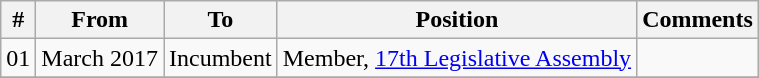<table class="wikitable sortable">
<tr>
<th>#</th>
<th>From</th>
<th>To</th>
<th>Position</th>
<th>Comments</th>
</tr>
<tr>
<td>01</td>
<td>March 2017</td>
<td>Incumbent</td>
<td>Member, <a href='#'>17th Legislative Assembly</a></td>
<td></td>
</tr>
<tr>
</tr>
</table>
